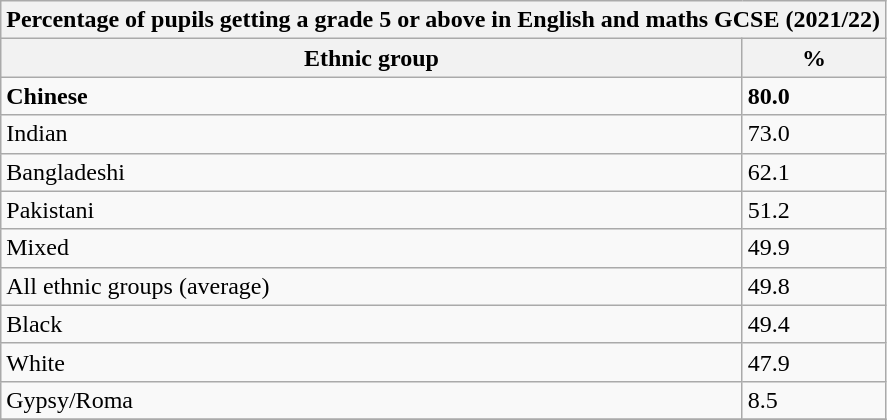<table class="wikitable sortable">
<tr>
<th colspan="3">Percentage of pupils getting a grade 5 or above in English and maths GCSE (2021/22)</th>
</tr>
<tr>
<th>Ethnic group</th>
<th>%</th>
</tr>
<tr>
<td><strong>Chinese</strong></td>
<td><strong>80.0</strong></td>
</tr>
<tr>
<td>Indian</td>
<td>73.0</td>
</tr>
<tr>
<td>Bangladeshi</td>
<td>62.1</td>
</tr>
<tr>
<td>Pakistani</td>
<td>51.2</td>
</tr>
<tr>
<td>Mixed</td>
<td>49.9</td>
</tr>
<tr>
<td>All ethnic groups (average)</td>
<td>49.8</td>
</tr>
<tr>
<td>Black</td>
<td>49.4</td>
</tr>
<tr>
<td>White</td>
<td>47.9</td>
</tr>
<tr>
<td>Gypsy/Roma</td>
<td>8.5</td>
</tr>
<tr>
</tr>
</table>
